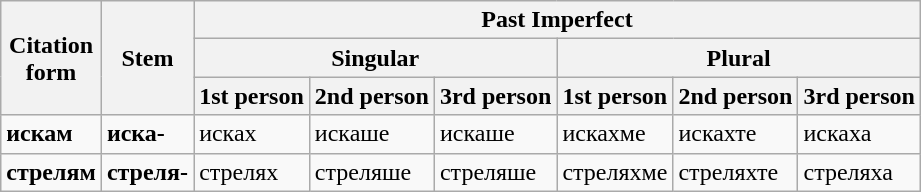<table class="wikitable">
<tr>
<th rowspan="3">Citation<br>form</th>
<th rowspan="3">Stem</th>
<th colspan="6">Past Imperfect</th>
</tr>
<tr>
<th colspan="3">Singular</th>
<th colspan="3">Plural</th>
</tr>
<tr>
<th><strong>1st person</strong></th>
<th><strong>2nd person</strong></th>
<th><strong>3rd person</strong></th>
<th><strong>1st person</strong></th>
<th><strong>2nd person</strong></th>
<th><strong>3rd person</strong></th>
</tr>
<tr>
<td><strong>искам</strong> <br></td>
<td><strong>иска-</strong> <br></td>
<td>иска<span>х</span> <br></td>
<td>иска<span>ше</span> <br></td>
<td>иска<span>ше</span> <br></td>
<td>иска<span>хме</span> <br></td>
<td>иска<span>хте</span> <br></td>
<td>иска<span>ха</span> <br></td>
</tr>
<tr>
<td><strong>стрелям</strong> <br></td>
<td><strong>стреля-</strong> <br></td>
<td>стреля<span>х</span> <br></td>
<td>стреля<span>ше</span> <br></td>
<td>стреля<span>ше</span> <br></td>
<td>стреля<span>хме</span> <br></td>
<td>стреля<span>хте</span> <br></td>
<td>стреля<span>ха</span> <br></td>
</tr>
</table>
